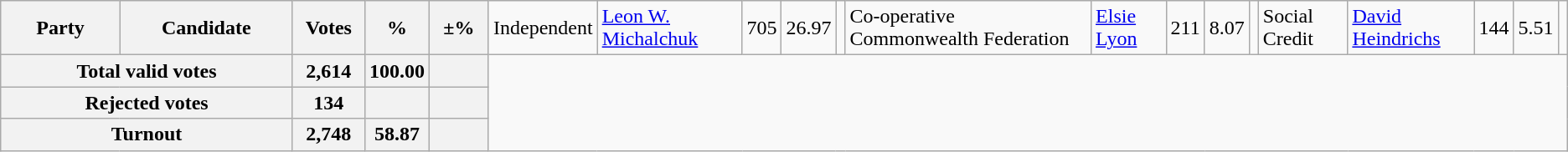<table class="wikitable">
<tr>
<th colspan=2 style="width: 130px">Party</th>
<th style="width: 130px">Candidate</th>
<th style="width: 50px">Votes</th>
<th style="width: 40px">%</th>
<th style="width: 40px">±%<br>
</th>
<td>Independent</td>
<td><a href='#'>Leon W. Michalchuk</a></td>
<td align="right">705</td>
<td align="right">26.97</td>
<td align="right"><br></td>
<td>Co-operative Commonwealth Federation</td>
<td><a href='#'>Elsie Lyon</a></td>
<td align="right">211</td>
<td align="right">8.07</td>
<td align="right"><br></td>
<td>Social Credit</td>
<td><a href='#'>David Heindrichs</a></td>
<td align="right">144</td>
<td align="right">5.51</td>
<td align="right"></td>
</tr>
<tr bgcolor="white">
<th align="right" colspan=3>Total valid votes</th>
<th align="right">2,614</th>
<th align="right">100.00</th>
<th align="right"></th>
</tr>
<tr bgcolor="white">
<th align="right" colspan=3>Rejected votes</th>
<th align="right">134</th>
<th align="right"></th>
<th align="right"></th>
</tr>
<tr bgcolor="white">
<th align="right" colspan=3>Turnout</th>
<th align="right">2,748</th>
<th align="right">58.87</th>
<th align="right"></th>
</tr>
</table>
